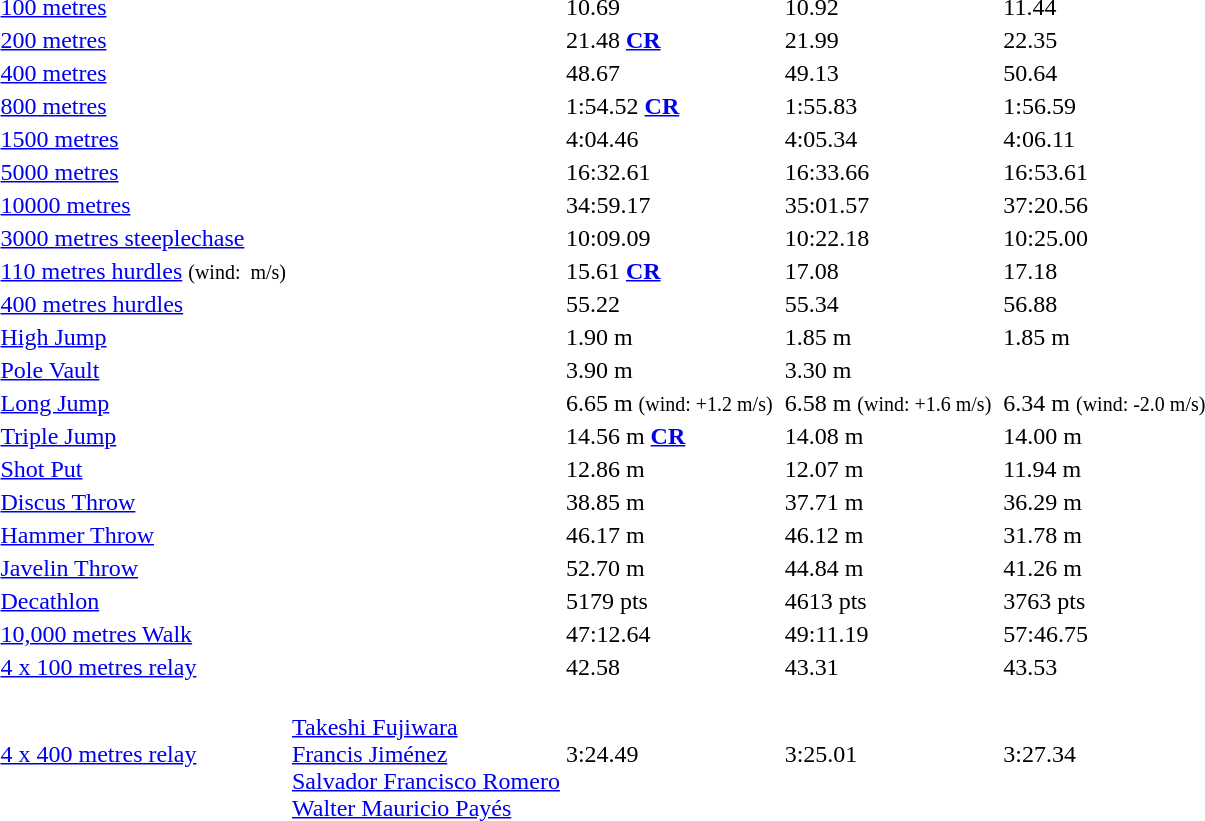<table>
<tr>
<td><a href='#'>100 metres</a></td>
<td></td>
<td>10.69</td>
<td></td>
<td>10.92</td>
<td></td>
<td>11.44</td>
</tr>
<tr>
<td><a href='#'>200 metres</a></td>
<td></td>
<td>21.48 <strong><a href='#'>CR</a></strong></td>
<td></td>
<td>21.99</td>
<td></td>
<td>22.35</td>
</tr>
<tr>
<td><a href='#'>400 metres</a></td>
<td></td>
<td>48.67</td>
<td></td>
<td>49.13</td>
<td></td>
<td>50.64</td>
</tr>
<tr>
<td><a href='#'>800 metres</a></td>
<td></td>
<td>1:54.52 <strong><a href='#'>CR</a></strong></td>
<td></td>
<td>1:55.83</td>
<td></td>
<td>1:56.59</td>
</tr>
<tr>
<td><a href='#'>1500 metres</a></td>
<td></td>
<td>4:04.46</td>
<td></td>
<td>4:05.34</td>
<td></td>
<td>4:06.11</td>
</tr>
<tr>
<td><a href='#'>5000 metres</a></td>
<td></td>
<td>16:32.61</td>
<td></td>
<td>16:33.66</td>
<td></td>
<td>16:53.61</td>
</tr>
<tr>
<td><a href='#'>10000 metres</a></td>
<td></td>
<td>34:59.17</td>
<td></td>
<td>35:01.57</td>
<td></td>
<td>37:20.56</td>
</tr>
<tr>
<td><a href='#'>3000 metres steeplechase</a></td>
<td></td>
<td>10:09.09</td>
<td></td>
<td>10:22.18</td>
<td></td>
<td>10:25.00</td>
</tr>
<tr>
<td><a href='#'>110 metres hurdles</a> <small>(wind:  m/s)</small></td>
<td></td>
<td>15.61 <strong><a href='#'>CR</a></strong></td>
<td></td>
<td>17.08</td>
<td></td>
<td>17.18</td>
</tr>
<tr>
<td><a href='#'>400 metres hurdles</a></td>
<td></td>
<td>55.22</td>
<td></td>
<td>55.34</td>
<td></td>
<td>56.88</td>
</tr>
<tr>
<td><a href='#'>High Jump</a></td>
<td></td>
<td>1.90 m</td>
<td></td>
<td>1.85 m</td>
<td></td>
<td>1.85 m</td>
</tr>
<tr>
<td><a href='#'>Pole Vault</a></td>
<td></td>
<td>3.90 m</td>
<td></td>
<td>3.30 m</td>
<td></td>
<td></td>
</tr>
<tr>
<td><a href='#'>Long Jump</a></td>
<td></td>
<td>6.65 m <small>(wind: +1.2 m/s)</small></td>
<td></td>
<td>6.58 m <small>(wind: +1.6 m/s)</small></td>
<td></td>
<td>6.34 m <small>(wind: -2.0 m/s)</small></td>
</tr>
<tr>
<td><a href='#'>Triple Jump</a></td>
<td></td>
<td>14.56 m <strong><a href='#'>CR</a></strong></td>
<td></td>
<td>14.08 m</td>
<td></td>
<td>14.00 m</td>
</tr>
<tr>
<td><a href='#'>Shot Put</a></td>
<td></td>
<td>12.86 m</td>
<td></td>
<td>12.07 m</td>
<td></td>
<td>11.94 m</td>
</tr>
<tr>
<td><a href='#'>Discus Throw</a></td>
<td></td>
<td>38.85 m</td>
<td></td>
<td>37.71 m</td>
<td></td>
<td>36.29 m</td>
</tr>
<tr>
<td><a href='#'>Hammer Throw</a></td>
<td></td>
<td>46.17 m</td>
<td></td>
<td>46.12 m</td>
<td></td>
<td>31.78 m</td>
</tr>
<tr>
<td><a href='#'>Javelin Throw</a></td>
<td></td>
<td>52.70 m</td>
<td></td>
<td>44.84 m</td>
<td></td>
<td>41.26 m</td>
</tr>
<tr>
<td><a href='#'>Decathlon</a></td>
<td></td>
<td>5179 pts</td>
<td></td>
<td>4613 pts</td>
<td></td>
<td>3763 pts</td>
</tr>
<tr>
<td><a href='#'>10,000 metres Walk</a></td>
<td></td>
<td>47:12.64</td>
<td></td>
<td>49:11.19</td>
<td></td>
<td>57:46.75</td>
</tr>
<tr>
<td><a href='#'>4 x 100 metres relay</a></td>
<td></td>
<td>42.58</td>
<td></td>
<td>43.31</td>
<td></td>
<td>43.53</td>
</tr>
<tr>
<td><a href='#'>4 x 400 metres relay</a></td>
<td> <br> <a href='#'>Takeshi Fujiwara</a> <br> <a href='#'>Francis Jiménez</a> <br> <a href='#'>Salvador Francisco Romero</a> <br> <a href='#'>Walter Mauricio Payés</a></td>
<td>3:24.49</td>
<td></td>
<td>3:25.01</td>
<td></td>
<td>3:27.34</td>
</tr>
</table>
